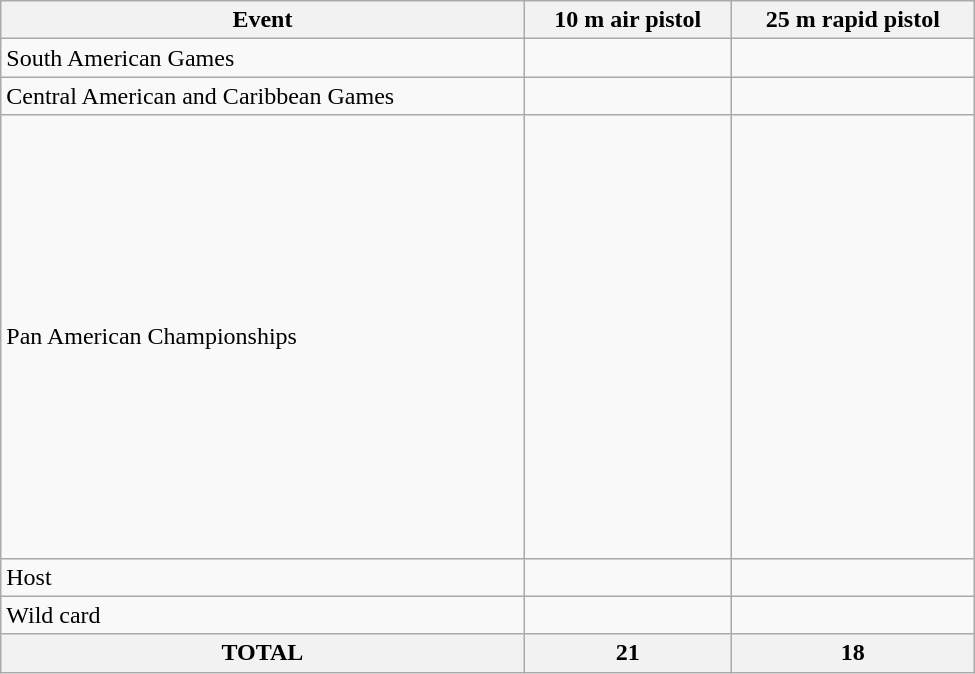<table class=wikitable style="text-align:left" width=650>
<tr>
<th>Event</th>
<th>10 m air pistol</th>
<th>25 m rapid pistol</th>
</tr>
<tr>
<td>South American Games</td>
<td><br></td>
<td></td>
</tr>
<tr>
<td>Central American and Caribbean Games</td>
<td><br></td>
<td></td>
</tr>
<tr>
<td>Pan American Championships</td>
<td><br><br><br><br><br><br><br><br><br><br><br><br><br><br><br><br></td>
<td><br><br><br><br><br><br><br><br><br><br><br><br><br><br><br></td>
</tr>
<tr>
<td>Host</td>
<td></td>
<td></td>
</tr>
<tr>
<td>Wild card</td>
<td></td>
<td></td>
</tr>
<tr>
<th>TOTAL</th>
<th>21</th>
<th>18</th>
</tr>
</table>
